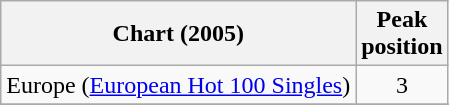<table class="wikitable sortable plainrowheaders">
<tr>
<th>Chart (2005)</th>
<th>Peak<br>position</th>
</tr>
<tr>
<td>Europe (<a href='#'>European Hot 100 Singles</a>)</td>
<td style="text-align:center;">3</td>
</tr>
<tr>
</tr>
<tr>
</tr>
<tr>
</tr>
<tr>
</tr>
</table>
